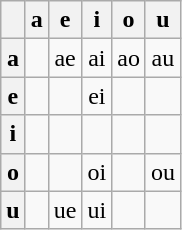<table class="wikitable" style="text-align:center">
<tr>
<th></th>
<th>a</th>
<th>e</th>
<th>i</th>
<th>o</th>
<th>u</th>
</tr>
<tr>
<th>a</th>
<td></td>
<td>ae</td>
<td>ai</td>
<td>ao</td>
<td>au</td>
</tr>
<tr>
<th>e</th>
<td></td>
<td></td>
<td>ei</td>
<td></td>
<td></td>
</tr>
<tr>
<th>i</th>
<td></td>
<td></td>
<td></td>
<td></td>
<td></td>
</tr>
<tr>
<th>o</th>
<td></td>
<td></td>
<td>oi</td>
<td></td>
<td>ou</td>
</tr>
<tr>
<th>u</th>
<td></td>
<td>ue</td>
<td>ui</td>
<td></td>
<td></td>
</tr>
</table>
